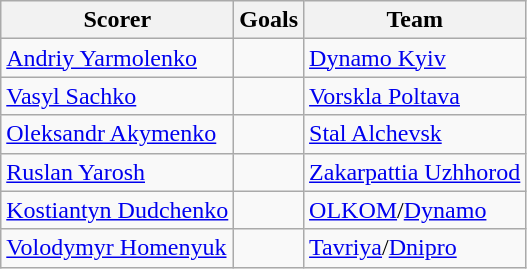<table class="wikitable">
<tr>
<th>Scorer</th>
<th>Goals</th>
<th>Team</th>
</tr>
<tr>
<td> <a href='#'>Andriy Yarmolenko</a></td>
<td></td>
<td><a href='#'>Dynamo Kyiv</a></td>
</tr>
<tr>
<td> <a href='#'>Vasyl Sachko</a></td>
<td></td>
<td><a href='#'>Vorskla Poltava</a></td>
</tr>
<tr>
<td> <a href='#'>Oleksandr Akymenko</a></td>
<td></td>
<td><a href='#'>Stal Alchevsk</a></td>
</tr>
<tr>
<td> <a href='#'>Ruslan Yarosh</a></td>
<td></td>
<td><a href='#'>Zakarpattia Uzhhorod</a></td>
</tr>
<tr>
<td> <a href='#'>Kostiantyn Dudchenko</a></td>
<td></td>
<td><a href='#'>OLKOM</a>/<a href='#'>Dynamo</a></td>
</tr>
<tr>
<td> <a href='#'>Volodymyr Homenyuk</a></td>
<td></td>
<td><a href='#'>Tavriya</a>/<a href='#'>Dnipro</a></td>
</tr>
</table>
